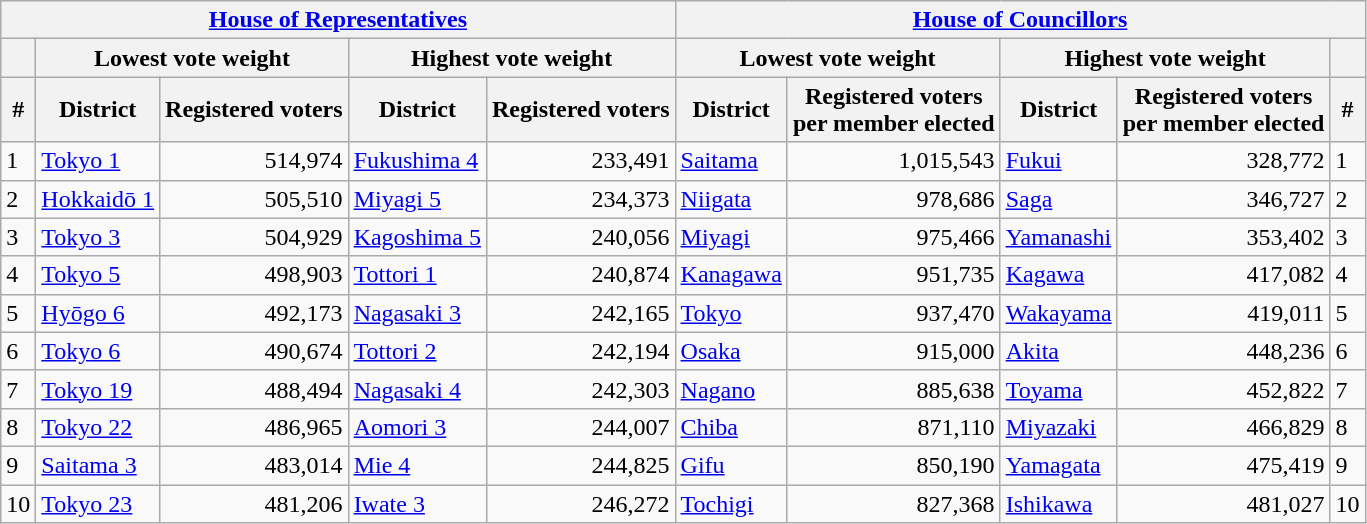<table class="wikitable">
<tr>
<th colspan="5"><a href='#'>House of Representatives</a></th>
<th colspan="5"><a href='#'>House of Councillors</a></th>
</tr>
<tr>
<th></th>
<th colspan="2">Lowest vote weight</th>
<th colspan="2">Highest vote weight</th>
<th colspan="2">Lowest vote weight</th>
<th colspan="2">Highest vote weight</th>
<th></th>
</tr>
<tr>
<th>#</th>
<th>District</th>
<th>Registered voters</th>
<th>District</th>
<th>Registered voters</th>
<th>District</th>
<th>Registered voters<br>per member elected</th>
<th>District</th>
<th>Registered voters<br>per member elected</th>
<th>#</th>
</tr>
<tr>
<td>1</td>
<td><a href='#'>Tokyo 1</a></td>
<td align="right">514,974</td>
<td><a href='#'>Fukushima 4</a></td>
<td align="right">233,491</td>
<td><a href='#'>Saitama</a></td>
<td align="right">1,015,543</td>
<td><a href='#'>Fukui</a></td>
<td align="right">328,772</td>
<td>1</td>
</tr>
<tr>
<td>2</td>
<td><a href='#'>Hokkaidō 1</a></td>
<td align="right">505,510</td>
<td><a href='#'>Miyagi 5</a></td>
<td align="right">234,373</td>
<td><a href='#'>Niigata</a></td>
<td align="right">978,686</td>
<td><a href='#'>Saga</a></td>
<td align="right">346,727</td>
<td>2</td>
</tr>
<tr>
<td>3</td>
<td><a href='#'>Tokyo 3</a></td>
<td align="right">504,929</td>
<td><a href='#'>Kagoshima 5</a></td>
<td align="right">240,056</td>
<td><a href='#'>Miyagi</a></td>
<td align="right">975,466</td>
<td><a href='#'>Yamanashi</a></td>
<td align="right">353,402</td>
<td>3</td>
</tr>
<tr>
<td>4</td>
<td><a href='#'>Tokyo 5</a></td>
<td align="right">498,903</td>
<td><a href='#'>Tottori 1</a></td>
<td align="right">240,874</td>
<td><a href='#'>Kanagawa</a></td>
<td align="right">951,735</td>
<td><a href='#'>Kagawa</a></td>
<td align="right">417,082</td>
<td>4</td>
</tr>
<tr>
<td>5</td>
<td><a href='#'>Hyōgo 6</a></td>
<td align="right">492,173</td>
<td><a href='#'>Nagasaki 3</a></td>
<td align="right">242,165</td>
<td><a href='#'>Tokyo</a></td>
<td align="right">937,470</td>
<td><a href='#'>Wakayama</a></td>
<td align="right">419,011</td>
<td>5</td>
</tr>
<tr>
<td>6</td>
<td><a href='#'>Tokyo 6</a></td>
<td align="right">490,674</td>
<td><a href='#'>Tottori 2</a></td>
<td align="right">242,194</td>
<td><a href='#'>Osaka</a></td>
<td align="right">915,000</td>
<td><a href='#'>Akita</a></td>
<td align="right">448,236</td>
<td>6</td>
</tr>
<tr>
<td>7</td>
<td><a href='#'>Tokyo 19</a></td>
<td align="right">488,494</td>
<td><a href='#'>Nagasaki 4</a></td>
<td align="right">242,303</td>
<td><a href='#'>Nagano</a></td>
<td align="right">885,638</td>
<td><a href='#'>Toyama</a></td>
<td align="right">452,822</td>
<td>7</td>
</tr>
<tr>
<td>8</td>
<td><a href='#'>Tokyo 22</a></td>
<td align="right">486,965</td>
<td><a href='#'>Aomori 3</a></td>
<td align="right">244,007</td>
<td><a href='#'>Chiba</a></td>
<td align="right">871,110</td>
<td><a href='#'>Miyazaki</a></td>
<td align="right">466,829</td>
<td>8</td>
</tr>
<tr>
<td>9</td>
<td><a href='#'>Saitama 3</a></td>
<td align="right">483,014</td>
<td><a href='#'>Mie 4</a></td>
<td align="right">244,825</td>
<td><a href='#'>Gifu</a></td>
<td align="right">850,190</td>
<td><a href='#'>Yamagata</a></td>
<td align="right">475,419</td>
<td>9</td>
</tr>
<tr>
<td>10</td>
<td><a href='#'>Tokyo 23</a></td>
<td align="right">481,206</td>
<td><a href='#'>Iwate 3</a></td>
<td align="right">246,272</td>
<td><a href='#'>Tochigi</a></td>
<td align="right">827,368</td>
<td><a href='#'>Ishikawa</a></td>
<td align="right">481,027</td>
<td>10</td>
</tr>
</table>
